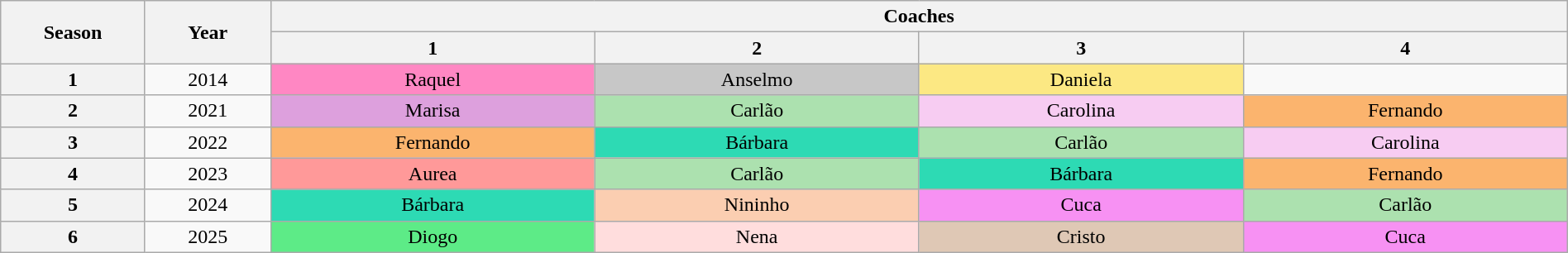<table class="wikitable collapsible collapsed" style="text-align:center; width:100%">
<tr>
<th width="2%" rowspan="2">Season</th>
<th width="2%" rowspan="2">Year</th>
<th colspan="4">Coaches</th>
</tr>
<tr>
<th width="6%">1</th>
<th width="6%">2</th>
<th width="6%">3</th>
<th width="6%">4</th>
</tr>
<tr>
<th>1</th>
<td>2014</td>
<td style="background:#FF87C3">Raquel</td>
<td style="background:#c7c7c7">Anselmo</td>
<td style="background:#FCE883">Daniela</td>
<td></td>
</tr>
<tr>
<th>2</th>
<td>2021</td>
<td style="background:#dda0dd">Marisa</td>
<td style="background:#ace1af">Carlão</td>
<td style="background:#f7ccf2">Carolina</td>
<td style="background:#fbb46e">Fernando</td>
</tr>
<tr>
<th>3</th>
<td>2022</td>
<td style="background:#fbb46e">Fernando</td>
<td style="background:#2ddab4">Bárbara</td>
<td style="background:#ace1af">Carlão</td>
<td style="background:#f7ccf2">Carolina</td>
</tr>
<tr>
<th>4</th>
<td>2023</td>
<td style="background:#ff9999">Aurea</td>
<td style="background:#ace1af">Carlão</td>
<td style="background:#2ddab4">Bárbara</td>
<td style="background:#fbb46e">Fernando</td>
</tr>
<tr>
<th>5</th>
<td>2024</td>
<td style="background:#2ddab4">Bárbara</td>
<td style="background:#fbceb1">Nininho</td>
<td style="background:#f791f3">Cuca</td>
<td style="background:#ace1af">Carlão</td>
</tr>
<tr>
<th>6</th>
<td>2025</td>
<td style="background:#5deb87">Diogo</td>
<td style="background:#ffdddd">Nena</td>
<td style="background:#dfc8b5">Cristo</td>
<td style="background:#f791f3">Cuca</td>
</tr>
</table>
